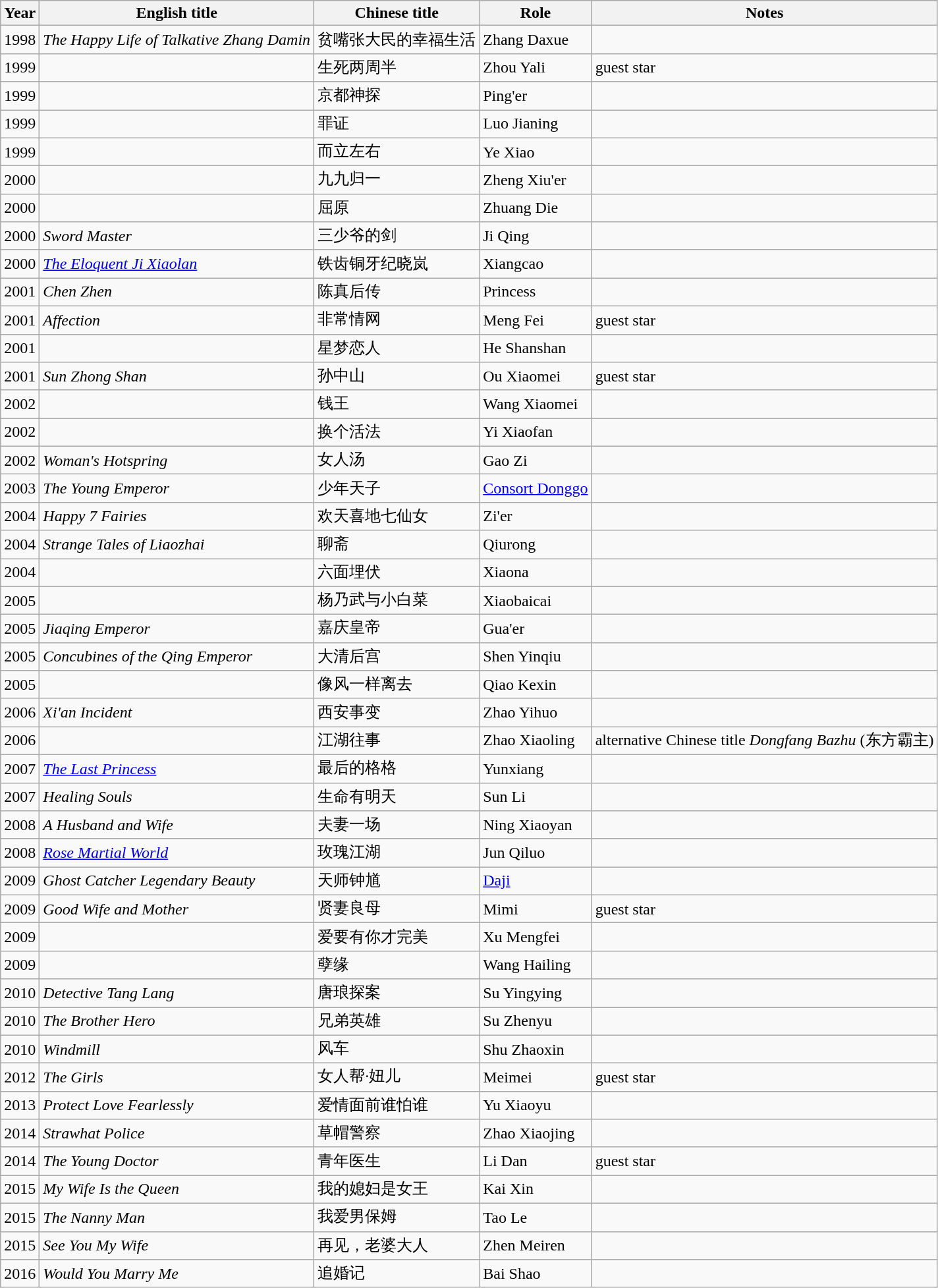<table class="wikitable sortable">
<tr>
<th>Year</th>
<th>English title</th>
<th>Chinese title</th>
<th>Role</th>
<th class="unsortable">Notes</th>
</tr>
<tr>
<td>1998</td>
<td><em>The Happy Life of Talkative Zhang Damin</em></td>
<td>贫嘴张大民的幸福生活</td>
<td>Zhang Daxue</td>
<td></td>
</tr>
<tr>
<td>1999</td>
<td></td>
<td>生死两周半</td>
<td>Zhou Yali</td>
<td>guest star</td>
</tr>
<tr>
<td>1999</td>
<td></td>
<td>京都神探</td>
<td>Ping'er</td>
<td></td>
</tr>
<tr>
<td>1999</td>
<td></td>
<td>罪证</td>
<td>Luo Jianing</td>
<td></td>
</tr>
<tr>
<td>1999</td>
<td></td>
<td>而立左右</td>
<td>Ye Xiao</td>
<td></td>
</tr>
<tr>
<td>2000</td>
<td></td>
<td>九九归一</td>
<td>Zheng Xiu'er</td>
<td></td>
</tr>
<tr>
<td>2000</td>
<td></td>
<td>屈原</td>
<td>Zhuang Die</td>
<td></td>
</tr>
<tr>
<td>2000</td>
<td><em>Sword Master</em></td>
<td>三少爷的剑</td>
<td>Ji Qing</td>
<td></td>
</tr>
<tr>
<td>2000</td>
<td><em><a href='#'>The Eloquent Ji Xiaolan</a></em></td>
<td>铁齿铜牙纪晓岚</td>
<td>Xiangcao</td>
<td></td>
</tr>
<tr>
<td>2001</td>
<td><em>Chen Zhen</em></td>
<td>陈真后传</td>
<td>Princess</td>
<td></td>
</tr>
<tr>
<td>2001</td>
<td><em>Affection</em></td>
<td>非常情网</td>
<td>Meng Fei</td>
<td>guest star</td>
</tr>
<tr>
<td>2001</td>
<td></td>
<td>星梦恋人</td>
<td>He Shanshan</td>
<td></td>
</tr>
<tr>
<td>2001</td>
<td><em>Sun Zhong Shan</em></td>
<td>孙中山</td>
<td>Ou Xiaomei</td>
<td>guest star</td>
</tr>
<tr>
<td>2002</td>
<td></td>
<td>钱王</td>
<td>Wang Xiaomei</td>
<td></td>
</tr>
<tr>
<td>2002</td>
<td></td>
<td>换个活法</td>
<td>Yi Xiaofan</td>
<td></td>
</tr>
<tr>
<td>2002</td>
<td><em>Woman's Hotspring</em></td>
<td>女人汤</td>
<td>Gao Zi</td>
<td></td>
</tr>
<tr>
<td>2003</td>
<td><em>The Young Emperor</em></td>
<td>少年天子</td>
<td><a href='#'>Consort Donggo</a></td>
<td></td>
</tr>
<tr>
<td>2004</td>
<td><em>Happy 7 Fairies</em></td>
<td>欢天喜地七仙女</td>
<td>Zi'er</td>
<td></td>
</tr>
<tr>
<td>2004</td>
<td><em>Strange Tales of Liaozhai</em></td>
<td>聊斋</td>
<td>Qiurong</td>
<td></td>
</tr>
<tr>
<td>2004</td>
<td></td>
<td>六面埋伏</td>
<td>Xiaona</td>
<td></td>
</tr>
<tr>
<td>2005</td>
<td></td>
<td>杨乃武与小白菜</td>
<td>Xiaobaicai</td>
<td></td>
</tr>
<tr>
<td>2005</td>
<td><em>Jiaqing Emperor</em></td>
<td>嘉庆皇帝</td>
<td>Gua'er</td>
<td></td>
</tr>
<tr>
<td>2005</td>
<td><em>Concubines of the Qing Emperor</em></td>
<td>大清后宫</td>
<td>Shen Yinqiu</td>
<td></td>
</tr>
<tr>
<td>2005</td>
<td></td>
<td>像风一样离去</td>
<td>Qiao Kexin</td>
<td></td>
</tr>
<tr>
<td>2006</td>
<td><em>Xi'an Incident</em></td>
<td>西安事变</td>
<td>Zhao Yihuo</td>
<td></td>
</tr>
<tr>
<td>2006</td>
<td></td>
<td>江湖往事</td>
<td>Zhao Xiaoling</td>
<td>alternative Chinese title <em>Dongfang Bazhu</em> (东方霸主)</td>
</tr>
<tr>
<td>2007</td>
<td><em><a href='#'>The Last Princess</a></em></td>
<td>最后的格格</td>
<td>Yunxiang</td>
<td></td>
</tr>
<tr>
<td>2007</td>
<td><em>Healing Souls</em></td>
<td>生命有明天</td>
<td>Sun Li</td>
<td></td>
</tr>
<tr>
<td>2008</td>
<td><em>A Husband and Wife</em></td>
<td>夫妻一场</td>
<td>Ning Xiaoyan</td>
<td></td>
</tr>
<tr>
<td>2008</td>
<td><em><a href='#'>Rose Martial World</a></em></td>
<td>玫瑰江湖</td>
<td>Jun Qiluo</td>
<td></td>
</tr>
<tr>
<td>2009</td>
<td><em>Ghost Catcher Legendary Beauty</em></td>
<td>天师钟馗</td>
<td><a href='#'>Daji</a></td>
<td></td>
</tr>
<tr>
<td>2009</td>
<td><em>Good Wife and Mother</em></td>
<td>贤妻良母</td>
<td>Mimi</td>
<td>guest star</td>
</tr>
<tr>
<td>2009</td>
<td></td>
<td>爱要有你才完美</td>
<td>Xu Mengfei</td>
<td></td>
</tr>
<tr>
<td>2009</td>
<td></td>
<td>孽缘</td>
<td>Wang Hailing</td>
<td></td>
</tr>
<tr>
<td>2010</td>
<td><em>Detective Tang Lang</em></td>
<td>唐琅探案</td>
<td>Su Yingying</td>
<td></td>
</tr>
<tr>
<td>2010</td>
<td><em>The Brother Hero</em></td>
<td>兄弟英雄</td>
<td>Su Zhenyu</td>
<td></td>
</tr>
<tr>
<td>2010</td>
<td><em>Windmill</em></td>
<td>风车</td>
<td>Shu Zhaoxin</td>
<td></td>
</tr>
<tr>
<td>2012</td>
<td><em>The Girls</em></td>
<td>女人帮·妞儿</td>
<td>Meimei</td>
<td>guest star</td>
</tr>
<tr>
<td>2013</td>
<td><em>Protect Love Fearlessly</em></td>
<td>爱情面前谁怕谁</td>
<td>Yu Xiaoyu</td>
<td></td>
</tr>
<tr>
<td>2014</td>
<td><em>Strawhat Police</em></td>
<td>草帽警察</td>
<td>Zhao Xiaojing</td>
<td></td>
</tr>
<tr>
<td>2014</td>
<td><em>The Young Doctor</em></td>
<td>青年医生</td>
<td>Li Dan</td>
<td>guest star</td>
</tr>
<tr>
<td>2015</td>
<td><em>My Wife Is the Queen</em></td>
<td>我的媳妇是女王</td>
<td>Kai Xin</td>
<td></td>
</tr>
<tr>
<td>2015</td>
<td><em>The Nanny Man</em></td>
<td>我爱男保姆</td>
<td>Tao Le</td>
<td></td>
</tr>
<tr>
<td>2015</td>
<td><em>See You My Wife</em></td>
<td>再见，老婆大人</td>
<td>Zhen Meiren</td>
<td></td>
</tr>
<tr>
<td>2016</td>
<td><em>Would You Marry Me</em></td>
<td>追婚记</td>
<td>Bai Shao</td>
<td></td>
</tr>
</table>
